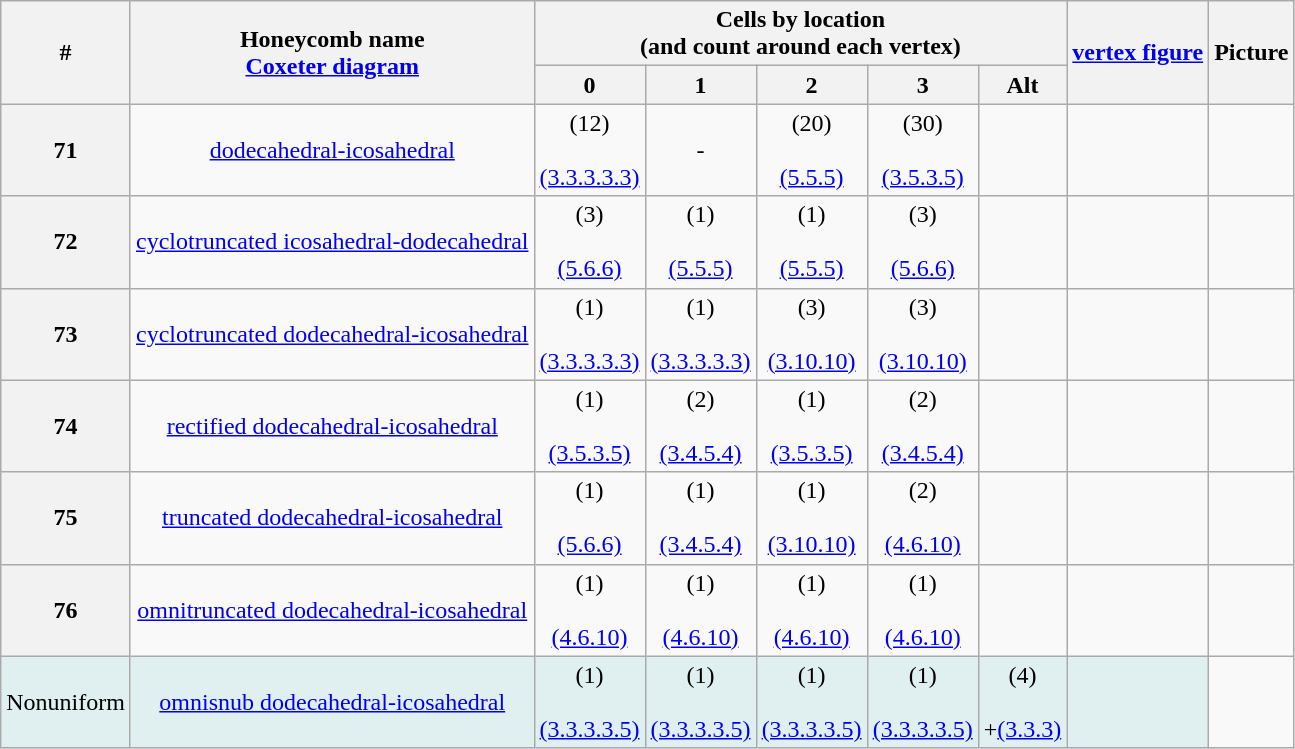<table class="wikitable">
<tr>
<th rowspan=2>#</th>
<th rowspan=2>Honeycomb name<br><a href='#'>Coxeter diagram</a></th>
<th colspan=5>Cells by location<br>(and count around each vertex)</th>
<th rowspan=2><a href='#'>vertex figure</a></th>
<th rowspan=2>Picture</th>
</tr>
<tr>
<th>0<br></th>
<th>1<br></th>
<th>2<br></th>
<th>3<br></th>
<th>Alt</th>
</tr>
<tr align=center>
<th>71</th>
<td><a href='#'>dodecahedral-icosahedral</a><br></td>
<td>(12)<br><br><a href='#'>(3.3.3.3.3)</a></td>
<td>-</td>
<td>(20)<br><br><a href='#'>(5.5.5)</a></td>
<td>(30)<br><br><a href='#'>(3.5.3.5)</a></td>
<td></td>
<td></td>
<td></td>
</tr>
<tr align=center>
<th>72</th>
<td><a href='#'>cyclotruncated icosahedral-dodecahedral</a><br></td>
<td>(3)<br><br><a href='#'>(5.6.6)</a></td>
<td>(1)<br><br><a href='#'>(5.5.5)</a></td>
<td>(1)<br><br><a href='#'>(5.5.5)</a></td>
<td>(3)<br><br><a href='#'>(5.6.6)</a></td>
<td></td>
<td></td>
<td></td>
</tr>
<tr align=center>
<th>73</th>
<td><a href='#'>cyclotruncated dodecahedral-icosahedral</a><br></td>
<td>(1)<br><br><a href='#'>(3.3.3.3.3)</a></td>
<td>(1)<br><br><a href='#'>(3.3.3.3.3)</a></td>
<td>(3)<br><br><a href='#'>(3.10.10)</a></td>
<td>(3)<br><br><a href='#'>(3.10.10)</a></td>
<td></td>
<td></td>
<td></td>
</tr>
<tr align=center>
<th>74</th>
<td><a href='#'>rectified dodecahedral-icosahedral</a><br></td>
<td>(1)<br><br><a href='#'>(3.5.3.5)</a></td>
<td>(2)<br><br><a href='#'>(3.4.5.4)</a></td>
<td>(1)<br><br><a href='#'>(3.5.3.5)</a></td>
<td>(2)<br><br><a href='#'>(3.4.5.4)</a></td>
<td></td>
<td></td>
<td></td>
</tr>
<tr align=center>
<th>75</th>
<td><a href='#'>truncated dodecahedral-icosahedral</a><br></td>
<td>(1)<br><br><a href='#'>(5.6.6)</a></td>
<td>(1)<br><br><a href='#'>(3.4.5.4)</a></td>
<td>(1)<br><br><a href='#'>(3.10.10)</a></td>
<td>(2)<br><br><a href='#'>(4.6.10)</a></td>
<td></td>
<td></td>
<td></td>
</tr>
<tr align=center>
<th>76</th>
<td><a href='#'>omnitruncated dodecahedral-icosahedral</a><br></td>
<td>(1)<br><br><a href='#'>(4.6.10)</a></td>
<td>(1)<br><br><a href='#'>(4.6.10)</a></td>
<td>(1)<br><br><a href='#'>(4.6.10)</a></td>
<td>(1)<br><br><a href='#'>(4.6.10)</a></td>
<td></td>
<td></td>
<td></td>
</tr>
<tr align=center BGCOLOR="#e0f0f0">
<td>Nonuniform</td>
<td><a href='#'>omnisnub dodecahedral-icosahedral</a><br></td>
<td>(1)<br><br><a href='#'>(3.3.3.3.5)</a></td>
<td>(1)<br><br><a href='#'>(3.3.3.3.5)</a></td>
<td>(1)<br><br><a href='#'>(3.3.3.3.5)</a></td>
<td>(1)<br><br><a href='#'>(3.3.3.3.5)</a></td>
<td>(4)<br><br>+<a href='#'>(3.3.3)</a></td>
<td></td>
</tr>
</table>
